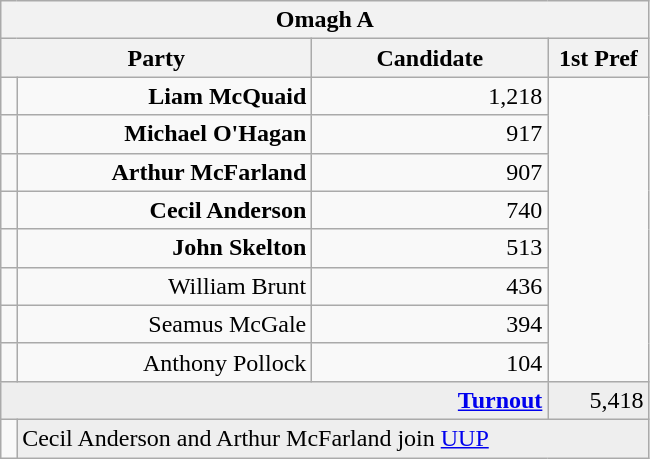<table class="wikitable">
<tr>
<th colspan="4" align="center">Omagh A</th>
</tr>
<tr>
<th colspan="2" align="center" width=200>Party</th>
<th width=150>Candidate</th>
<th width=60>1st Pref</th>
</tr>
<tr>
<td></td>
<td align="right"><strong>Liam McQuaid</strong></td>
<td align="right">1,218</td>
</tr>
<tr>
<td></td>
<td align="right"><strong>Michael O'Hagan</strong></td>
<td align="right">917</td>
</tr>
<tr>
<td></td>
<td align="right"><strong>Arthur McFarland</strong></td>
<td align="right">907</td>
</tr>
<tr>
<td></td>
<td align="right"><strong>Cecil Anderson</strong></td>
<td align="right">740</td>
</tr>
<tr>
<td></td>
<td align="right"><strong>John Skelton</strong></td>
<td align="right">513</td>
</tr>
<tr>
<td></td>
<td align="right">William Brunt</td>
<td align="right">436</td>
</tr>
<tr>
<td></td>
<td align="right">Seamus McGale</td>
<td align="right">394</td>
</tr>
<tr>
<td></td>
<td align="right">Anthony Pollock</td>
<td align="right">104</td>
</tr>
<tr bgcolor="EEEEEE">
<td colspan=3 align="right"><strong><a href='#'>Turnout</a></strong></td>
<td align="right">5,418</td>
</tr>
<tr>
<td bgcolor=></td>
<td colspan=3 bgcolor="EEEEEE">Cecil Anderson and Arthur McFarland join <a href='#'>UUP</a></td>
</tr>
</table>
